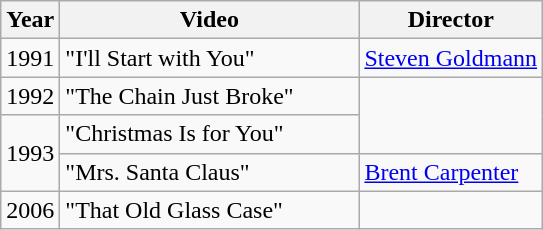<table class="wikitable plainrowheaders">
<tr>
<th>Year</th>
<th style="width:12em;">Video</th>
<th>Director</th>
</tr>
<tr>
<td>1991</td>
<td>"I'll Start with You"</td>
<td><a href='#'>Steven Goldmann</a></td>
</tr>
<tr>
<td>1992</td>
<td>"The Chain Just Broke"</td>
</tr>
<tr>
<td rowspan=2>1993</td>
<td>"Christmas Is for You"</td>
</tr>
<tr>
<td>"Mrs. Santa Claus"</td>
<td><a href='#'>Brent Carpenter</a></td>
</tr>
<tr>
<td>2006</td>
<td>"That Old Glass Case"</td>
</tr>
</table>
